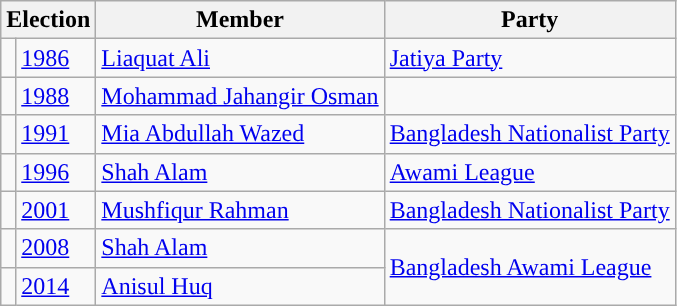<table class="wikitable">
<tr>
<th colspan="2">Election</th>
<th>Member</th>
<th>Party</th>
</tr>
<tr>
<td style="background-color:"></td>
<td><a href='#'>1986</a></td>
<td><a href='#'>Liaquat Ali</a></td>
<td><a href='#'>Jatiya Party</a></td>
</tr>
<tr>
<td></td>
<td><a href='#'>1988</a></td>
<td><a href='#'>Mohammad Jahangir Osman</a></td>
<td></td>
</tr>
<tr>
<td style="background-color:"></td>
<td><a href='#'>1991</a></td>
<td><a href='#'>Mia Abdullah Wazed</a></td>
<td><a href='#'>Bangladesh Nationalist Party</a></td>
</tr>
<tr>
<td style="background-color:"></td>
<td><a href='#'>1996</a></td>
<td><a href='#'>Shah Alam</a></td>
<td><a href='#'>Awami League</a></td>
</tr>
<tr>
<td style="background-color:"></td>
<td><a href='#'>2001</a></td>
<td><a href='#'>Mushfiqur Rahman</a></td>
<td><a href='#'>Bangladesh Nationalist Party</a></td>
</tr>
<tr>
<td style="background-color:"></td>
<td><a href='#'>2008</a></td>
<td><a href='#'>Shah Alam</a></td>
<td rowspan="2"><a href='#'>Bangladesh Awami League</a></td>
</tr>
<tr>
<td rowspan="3" style="background-color:"></td>
<td><a href='#'>2014</a></td>
<td><a href='#'>Anisul Huq</a></td>
</tr>
</table>
